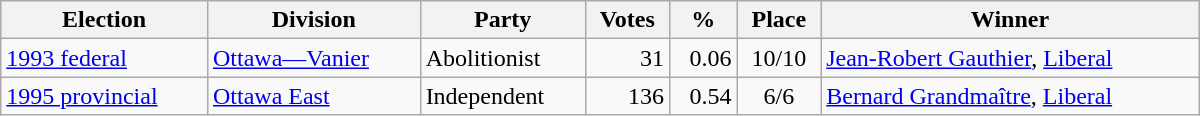<table class="wikitable" width="800">
<tr>
<th align="left">Election</th>
<th align="left">Division</th>
<th align="left">Party</th>
<th align="right">Votes</th>
<th align="center">%</th>
<th align="center">Place</th>
<th align="center">Winner</th>
</tr>
<tr>
<td align="left"><a href='#'>1993 federal</a></td>
<td align="left"><a href='#'>Ottawa—Vanier</a></td>
<td align="left">Abolitionist</td>
<td align="right">31</td>
<td align="right">0.06</td>
<td align="center">10/10</td>
<td align="left"><a href='#'>Jean-Robert Gauthier</a>, <a href='#'>Liberal</a></td>
</tr>
<tr>
<td align="left"><a href='#'>1995 provincial</a></td>
<td align="left"><a href='#'>Ottawa East</a></td>
<td align="left">Independent</td>
<td align="right">136</td>
<td align="right">0.54</td>
<td align="center">6/6</td>
<td align="left"><a href='#'>Bernard Grandmaître</a>, <a href='#'>Liberal</a></td>
</tr>
</table>
